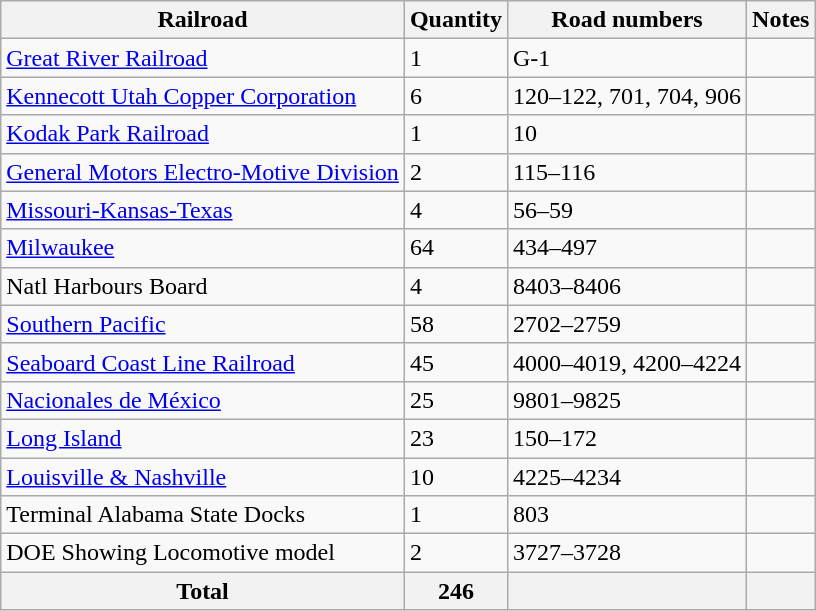<table class="wikitable sortable">
<tr>
<th>Railroad</th>
<th>Quantity</th>
<th>Road numbers</th>
<th class="unsortable">Notes</th>
</tr>
<tr>
<td><a href='#'>Great River Railroad</a></td>
<td>1</td>
<td>G-1</td>
<td></td>
</tr>
<tr>
<td><a href='#'>Kennecott Utah Copper Corporation</a></td>
<td>6</td>
<td>120–122, 701, 704, 906</td>
<td></td>
</tr>
<tr>
<td><a href='#'>Kodak Park Railroad</a></td>
<td>1</td>
<td>10</td>
<td></td>
</tr>
<tr>
<td><a href='#'>General Motors Electro-Motive Division</a></td>
<td>2</td>
<td>115–116</td>
<td></td>
</tr>
<tr>
<td><a href='#'>Missouri-Kansas-Texas</a></td>
<td>4</td>
<td>56–59</td>
<td></td>
</tr>
<tr>
<td><a href='#'>Milwaukee</a></td>
<td>64</td>
<td>434–497</td>
<td></td>
</tr>
<tr>
<td>Natl Harbours Board</td>
<td>4</td>
<td>8403–8406</td>
<td></td>
</tr>
<tr>
<td><a href='#'>Southern Pacific</a></td>
<td>58</td>
<td>2702–2759</td>
<td></td>
</tr>
<tr>
<td><a href='#'>Seaboard Coast Line Railroad</a></td>
<td>45</td>
<td>4000–4019, 4200–4224</td>
<td></td>
</tr>
<tr>
<td><a href='#'>Nacionales de México</a></td>
<td>25</td>
<td>9801–9825</td>
<td></td>
</tr>
<tr>
<td><a href='#'>Long Island</a></td>
<td>23</td>
<td>150–172</td>
<td></td>
</tr>
<tr>
<td><a href='#'>Louisville & Nashville</a></td>
<td>10</td>
<td>4225–4234</td>
<td></td>
</tr>
<tr>
<td>Terminal Alabama State Docks</td>
<td>1</td>
<td>803</td>
<td></td>
</tr>
<tr>
<td>DOE Showing Locomotive model</td>
<td>2</td>
<td>3727–3728</td>
<td></td>
</tr>
<tr>
<th>Total</th>
<th>246</th>
<th></th>
<th></th>
</tr>
</table>
